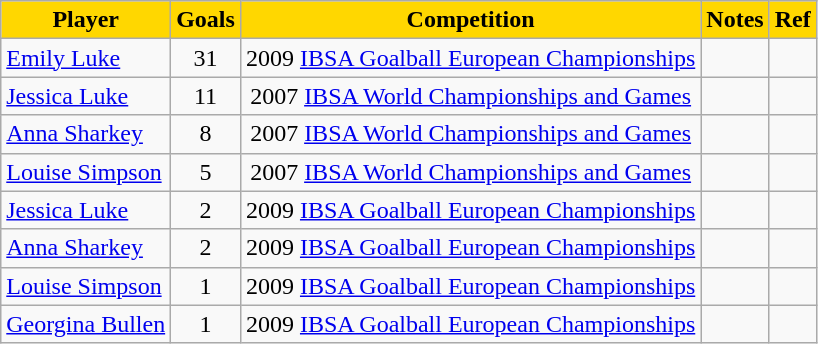<table class="wikitable">
<tr style="text-align:center; background:gold;">
<td><strong>Player</strong></td>
<td><strong>Goals</strong></td>
<td><strong>Competition</strong></td>
<td><strong>Notes</strong></td>
<td><strong>Ref</strong></td>
</tr>
<tr style="text-align:center;">
<td align="left"><a href='#'>Emily Luke</a></td>
<td>31</td>
<td>2009 <a href='#'>IBSA Goalball European Championships</a></td>
<td></td>
<td></td>
</tr>
<tr style="text-align:center;">
<td align="left"><a href='#'>Jessica Luke</a></td>
<td>11</td>
<td>2007 <a href='#'>IBSA World Championships and Games</a></td>
<td></td>
<td></td>
</tr>
<tr style="text-align:center;">
<td align="left"><a href='#'>Anna Sharkey</a></td>
<td>8</td>
<td>2007 <a href='#'>IBSA World Championships and Games</a></td>
<td></td>
<td></td>
</tr>
<tr style="text-align:center;">
<td align="left"><a href='#'>Louise Simpson</a></td>
<td>5</td>
<td>2007 <a href='#'>IBSA World Championships and Games</a></td>
<td></td>
<td></td>
</tr>
<tr style="text-align:center;">
<td align="left"><a href='#'>Jessica Luke</a></td>
<td>2</td>
<td>2009 <a href='#'>IBSA Goalball European Championships</a></td>
<td></td>
<td></td>
</tr>
<tr style="text-align:center;">
<td align="left"><a href='#'>Anna Sharkey</a></td>
<td>2</td>
<td>2009 <a href='#'>IBSA Goalball European Championships</a></td>
<td></td>
<td></td>
</tr>
<tr style="text-align:center;">
<td align="left"><a href='#'>Louise Simpson</a></td>
<td>1</td>
<td>2009 <a href='#'>IBSA Goalball European Championships</a></td>
<td></td>
<td></td>
</tr>
<tr style="text-align:center;">
<td align="left"><a href='#'>Georgina Bullen</a></td>
<td>1</td>
<td>2009 <a href='#'>IBSA Goalball European Championships</a></td>
<td></td>
<td></td>
</tr>
</table>
